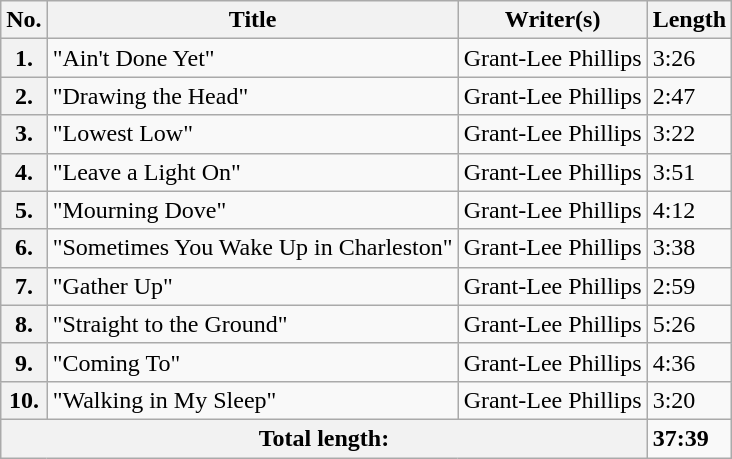<table class="wikitable plainrowheaders">
<tr>
<th scope="col"><abbr>No.</abbr></th>
<th scope="col">Title</th>
<th scope="col">Writer(s)</th>
<th scope="col">Length</th>
</tr>
<tr>
<th>1.</th>
<td>"Ain't Done Yet"</td>
<td>Grant-Lee Phillips</td>
<td>3:26</td>
</tr>
<tr>
<th>2.</th>
<td>"Drawing the Head"</td>
<td>Grant-Lee Phillips</td>
<td>2:47</td>
</tr>
<tr>
<th>3.</th>
<td>"Lowest Low"</td>
<td>Grant-Lee Phillips</td>
<td>3:22</td>
</tr>
<tr>
<th>4.</th>
<td>"Leave a Light On"</td>
<td>Grant-Lee Phillips</td>
<td>3:51</td>
</tr>
<tr>
<th>5.</th>
<td>"Mourning Dove"</td>
<td>Grant-Lee Phillips</td>
<td>4:12</td>
</tr>
<tr>
<th>6.</th>
<td>"Sometimes You Wake Up in Charleston"</td>
<td>Grant-Lee Phillips</td>
<td>3:38</td>
</tr>
<tr>
<th>7.</th>
<td>"Gather Up"</td>
<td>Grant-Lee Phillips</td>
<td>2:59</td>
</tr>
<tr>
<th>8.</th>
<td>"Straight to the Ground"</td>
<td>Grant-Lee Phillips</td>
<td>5:26</td>
</tr>
<tr>
<th>9.</th>
<td>"Coming To"</td>
<td>Grant-Lee Phillips</td>
<td>4:36</td>
</tr>
<tr>
<th>10.</th>
<td>"Walking in My Sleep"</td>
<td>Grant-Lee Phillips</td>
<td>3:20</td>
</tr>
<tr>
<th colspan="3">Total length:</th>
<td><strong>37:39</strong></td>
</tr>
</table>
